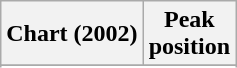<table class="wikitable sortable">
<tr>
<th>Chart (2002)</th>
<th>Peak<br>position</th>
</tr>
<tr>
</tr>
<tr>
</tr>
<tr>
</tr>
</table>
